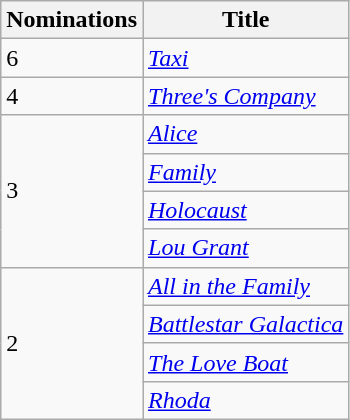<table class="wikitable">
<tr>
<th>Nominations</th>
<th>Title</th>
</tr>
<tr>
<td>6</td>
<td><em><a href='#'>Taxi</a></em></td>
</tr>
<tr>
<td>4</td>
<td><em><a href='#'>Three's Company</a></em></td>
</tr>
<tr>
<td rowspan="4">3</td>
<td><em><a href='#'>Alice</a></em></td>
</tr>
<tr>
<td><em><a href='#'>Family</a></em></td>
</tr>
<tr>
<td><em><a href='#'>Holocaust</a></em></td>
</tr>
<tr>
<td><em><a href='#'>Lou Grant</a></em></td>
</tr>
<tr>
<td rowspan="4">2</td>
<td><em><a href='#'>All in the Family</a></em></td>
</tr>
<tr>
<td><em><a href='#'>Battlestar Galactica</a></em></td>
</tr>
<tr>
<td><em><a href='#'>The Love Boat</a></em></td>
</tr>
<tr>
<td><em><a href='#'>Rhoda</a></em></td>
</tr>
</table>
